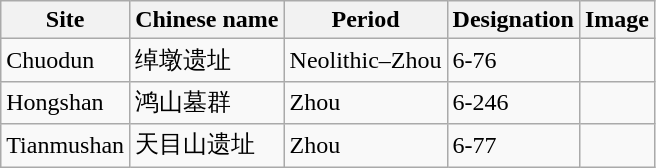<table class="wikitable">
<tr>
<th>Site</th>
<th>Chinese name</th>
<th>Period</th>
<th>Designation</th>
<th>Image</th>
</tr>
<tr>
<td>Chuodun</td>
<td>绰墩遗址</td>
<td>Neolithic–Zhou</td>
<td>6-76</td>
<td></td>
</tr>
<tr>
<td>Hongshan</td>
<td>鸿山墓群</td>
<td>Zhou</td>
<td>6-246</td>
<td></td>
</tr>
<tr>
<td>Tianmushan</td>
<td>天目山遗址</td>
<td>Zhou</td>
<td>6-77</td>
<td></td>
</tr>
</table>
